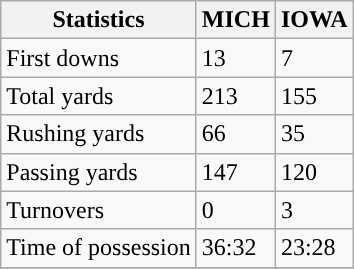<table class="wikitable">
<tr>
<th>Statistics</th>
<th>MICH</th>
<th>IOWA</th>
</tr>
<tr>
<td>First downs</td>
<td>13</td>
<td>7</td>
</tr>
<tr>
<td>Total yards</td>
<td>213</td>
<td>155</td>
</tr>
<tr>
<td>Rushing yards</td>
<td>66</td>
<td>35</td>
</tr>
<tr>
<td>Passing yards</td>
<td>147</td>
<td>120</td>
</tr>
<tr>
<td>Turnovers</td>
<td>0</td>
<td>3</td>
</tr>
<tr>
<td>Time of possession</td>
<td>36:32</td>
<td>23:28</td>
</tr>
<tr>
</tr>
</table>
